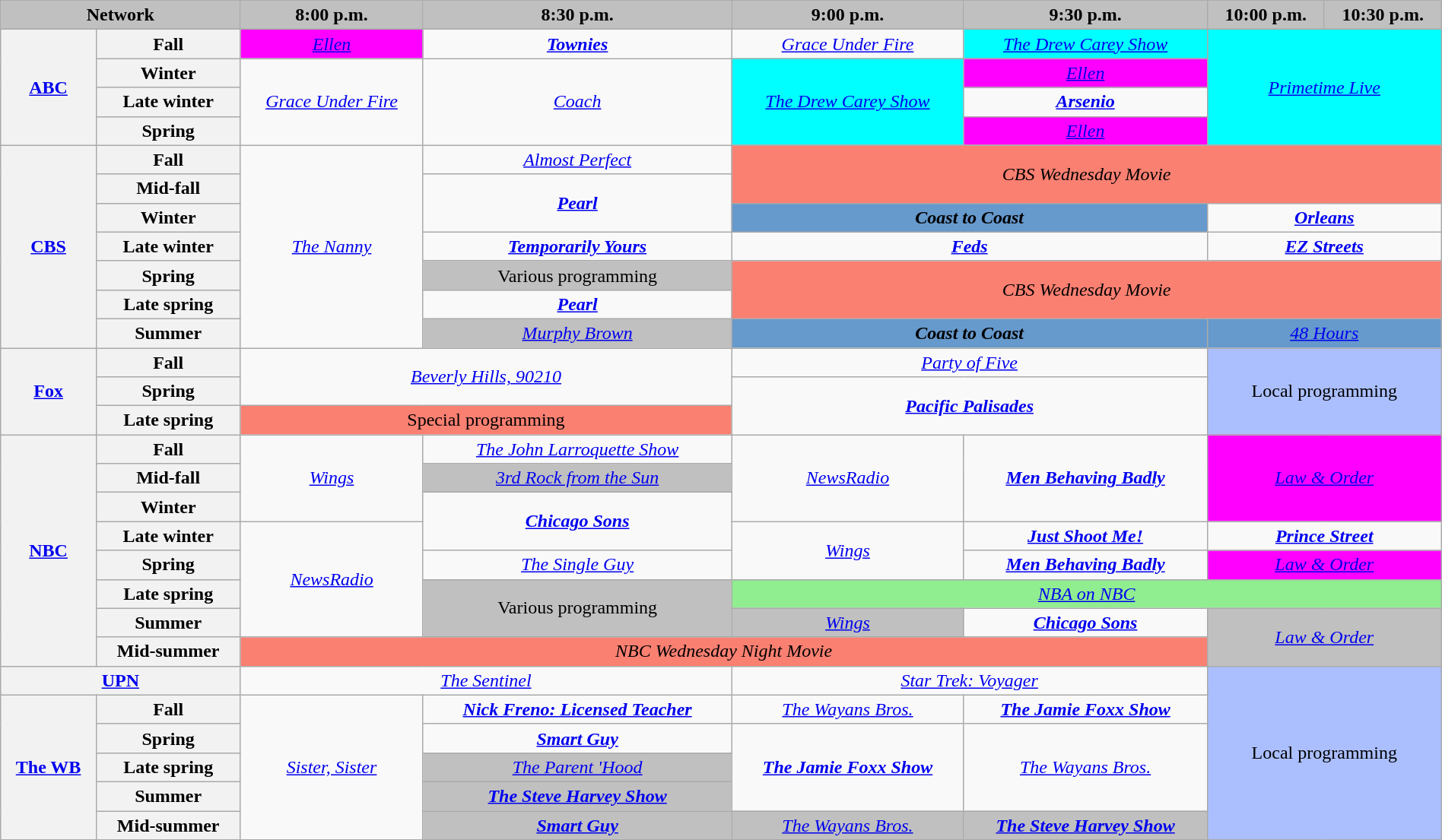<table class="wikitable" style="width:100%;margin-right:0;text-align:center">
<tr>
<th colspan="2" style="background-color:#C0C0C0">Network</th>
<th style="background-color:#C0C0C0;text-align:center">8:00 p.m.</th>
<th style="background-color:#C0C0C0;text-align:center">8:30 p.m.</th>
<th style="background-color:#C0C0C0;text-align:center">9:00 p.m.</th>
<th style="background-color:#C0C0C0;text-align:center">9:30 p.m.</th>
<th style="background-color:#C0C0C0;text-align:center">10:00 p.m.</th>
<th style="background-color:#C0C0C0;text-align:center">10:30 p.m.</th>
</tr>
<tr>
<th rowspan="4"><a href='#'>ABC</a></th>
<th>Fall</th>
<td style="background:magenta;"><em><a href='#'>Ellen</a></em> </td>
<td><strong><em><a href='#'>Townies</a></em></strong></td>
<td><em><a href='#'>Grace Under Fire</a></em></td>
<td style="background:cyan;"><em><a href='#'>The Drew Carey Show</a></em> </td>
<td rowspan="4" colspan="2" style="background:cyan;"><em><a href='#'>Primetime Live</a></em> </td>
</tr>
<tr>
<th>Winter</th>
<td rowspan="3"><em><a href='#'>Grace Under Fire</a></em></td>
<td rowspan="3"><em><a href='#'>Coach</a></em></td>
<td rowspan="3" style="background:cyan;"><em><a href='#'>The Drew Carey Show</a></em> </td>
<td style="background:magenta;"><em><a href='#'>Ellen</a></em> </td>
</tr>
<tr>
<th>Late winter</th>
<td><strong><em><a href='#'>Arsenio</a></em></strong></td>
</tr>
<tr>
<th>Spring</th>
<td style="background:magenta;"><em><a href='#'>Ellen</a></em> </td>
</tr>
<tr>
<th rowspan="7"><a href='#'>CBS</a></th>
<th>Fall</th>
<td rowspan="7"><em><a href='#'>The Nanny</a></em></td>
<td><em><a href='#'>Almost Perfect</a></em></td>
<td colspan="4" rowspan="2" style="background:#FA8072;"><em>CBS Wednesday Movie</em></td>
</tr>
<tr>
<th>Mid-fall</th>
<td rowspan="2"><strong><em><a href='#'>Pearl</a></em></strong></td>
</tr>
<tr>
<th>Winter</th>
<td colspan="2" style="background:#6699CC;"><strong><em>Coast to Coast</em></strong></td>
<td colspan="2"><strong><em><a href='#'>Orleans</a></em></strong></td>
</tr>
<tr>
<th>Late winter</th>
<td><strong><em><a href='#'>Temporarily Yours</a></em></strong></td>
<td colspan="2"><strong><em><a href='#'>Feds</a></em></strong></td>
<td colspan="2"><strong><em><a href='#'>EZ Streets</a></em></strong></td>
</tr>
<tr>
<th>Spring</th>
<td style="background:#C0C0C0;">Various programming</td>
<td colspan="4" rowspan="2" style="background:#FA8072;"><em>CBS Wednesday Movie</em></td>
</tr>
<tr>
<th>Late spring</th>
<td><strong><em><a href='#'>Pearl</a></em></strong></td>
</tr>
<tr>
<th>Summer</th>
<td style="background:#C0C0C0;"><em><a href='#'>Murphy Brown</a></em> </td>
<td colspan="2" style="background:#6699CC;"><strong><em>Coast to Coast</em></strong></td>
<td colspan="2" style="background:#6699CC;"><em><a href='#'>48 Hours</a></em></td>
</tr>
<tr>
<th rowspan="3"><a href='#'>Fox</a></th>
<th>Fall</th>
<td colspan="2" rowspan="2"><em><a href='#'>Beverly Hills, 90210</a></em></td>
<td colspan="2"><em><a href='#'>Party of Five</a></em></td>
<td colspan="2" rowspan="3" style="background:#abbfff;">Local programming</td>
</tr>
<tr>
<th>Spring</th>
<td colspan="2" rowspan="2"><strong><em><a href='#'>Pacific Palisades</a></em></strong></td>
</tr>
<tr>
<th>Late spring</th>
<td colspan="2" style="background:#FA8072;">Special programming</td>
</tr>
<tr>
<th rowspan="8"><a href='#'>NBC</a></th>
<th>Fall</th>
<td rowspan="3"><em><a href='#'>Wings</a></em></td>
<td><em><a href='#'>The John Larroquette Show</a></em></td>
<td rowspan="3"><em><a href='#'>NewsRadio</a></em></td>
<td rowspan="3"><strong><em><a href='#'>Men Behaving Badly</a></em></strong></td>
<td colspan="2" rowspan="3" style="background:magenta;"><em><a href='#'>Law & Order</a></em> </td>
</tr>
<tr>
<th>Mid-fall</th>
<td style="background:#C0C0C0;"><em><a href='#'>3rd Rock from the Sun</a></em> </td>
</tr>
<tr>
<th>Winter</th>
<td rowspan="2"><strong><em><a href='#'>Chicago Sons</a></em></strong></td>
</tr>
<tr>
<th>Late winter</th>
<td rowspan="4"><em><a href='#'>NewsRadio</a></em></td>
<td rowspan="2"><em><a href='#'>Wings</a></em></td>
<td><strong><em><a href='#'>Just Shoot Me!</a></em></strong></td>
<td colspan="2"><strong><em><a href='#'>Prince Street</a></em></strong></td>
</tr>
<tr>
<th>Spring</th>
<td><em><a href='#'>The Single Guy</a></em></td>
<td><strong><em><a href='#'>Men Behaving Badly</a></em></strong></td>
<td colspan="2" style="background:magenta;"><em><a href='#'>Law & Order</a></em> </td>
</tr>
<tr>
<th>Late spring</th>
<td rowspan="2" style="background:#C0C0C0;">Various programming</td>
<td colspan="4" style="background:lightgreen;"><em><a href='#'>NBA on NBC</a></em></td>
</tr>
<tr>
<th>Summer</th>
<td style="background:#C0C0C0;"><em><a href='#'>Wings</a></em> </td>
<td><strong><em><a href='#'>Chicago Sons</a></em></strong></td>
<td colspan="2" rowspan="2" style="background:#C0C0C0;"><em><a href='#'>Law & Order</a></em> </td>
</tr>
<tr>
<th>Mid-summer</th>
<td colspan="4" style="background:#FA8072;"><em>NBC Wednesday Night Movie</em></td>
</tr>
<tr>
<th colspan="2"><a href='#'>UPN</a></th>
<td colspan="2"><em><a href='#'>The Sentinel</a></em></td>
<td colspan="2"><em><a href='#'>Star Trek: Voyager</a></em></td>
<td rowspan="6" colspan="2" style="background:#abbfff;">Local programming</td>
</tr>
<tr>
<th rowspan="5"><a href='#'>The WB</a></th>
<th>Fall</th>
<td rowspan="5"><em><a href='#'>Sister, Sister</a></em></td>
<td><strong><em><a href='#'>Nick Freno: Licensed Teacher</a></em></strong></td>
<td><em><a href='#'>The Wayans Bros.</a></em></td>
<td><strong><em><a href='#'>The Jamie Foxx Show</a></em></strong></td>
</tr>
<tr>
<th>Spring</th>
<td><strong><em><a href='#'>Smart Guy</a></em></strong></td>
<td rowspan="3"><strong><em><a href='#'>The Jamie Foxx Show</a></em></strong></td>
<td rowspan="3"><em><a href='#'>The Wayans Bros.</a></em></td>
</tr>
<tr>
<th>Late spring</th>
<td style="background:#C0C0C0;"><em><a href='#'>The Parent 'Hood</a></em> </td>
</tr>
<tr>
<th>Summer</th>
<td style="background:#C0C0C0;"><strong><em><a href='#'>The Steve Harvey Show</a></em></strong> </td>
</tr>
<tr>
<th>Mid-summer</th>
<td style="background:#C0C0C0;"><strong><em><a href='#'>Smart Guy</a></em></strong> </td>
<td style="background:#C0C0C0;"><em><a href='#'>The Wayans Bros.</a></em> </td>
<td style="background:#C0C0C0;"><strong><em><a href='#'>The Steve Harvey Show</a></em></strong> </td>
</tr>
</table>
